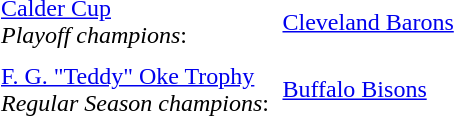<table cellpadding="3" cellspacing="3">
<tr>
<td><a href='#'>Calder Cup</a><br><em>Playoff champions</em>:</td>
<td><a href='#'>Cleveland Barons</a></td>
</tr>
<tr>
<td><a href='#'>F. G. "Teddy" Oke Trophy</a><br><em>Regular Season champions</em>:</td>
<td><a href='#'>Buffalo Bisons</a></td>
</tr>
</table>
